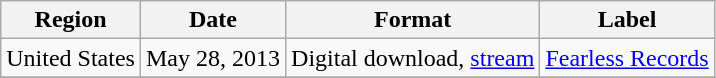<table class=wikitable>
<tr>
<th>Region</th>
<th>Date</th>
<th>Format</th>
<th>Label</th>
</tr>
<tr>
<td>United States</td>
<td>May 28, 2013</td>
<td>Digital download, <a href='#'>stream</a></td>
<td><a href='#'>Fearless Records</a></td>
</tr>
<tr>
</tr>
</table>
